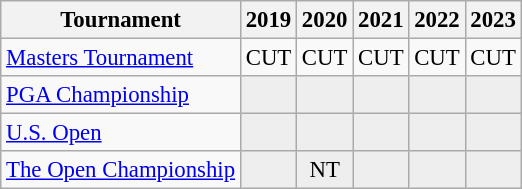<table class="wikitable" style="font-size:95%;text-align:center;">
<tr>
<th>Tournament</th>
<th>2019</th>
<th>2020</th>
<th>2021</th>
<th>2022</th>
<th>2023</th>
</tr>
<tr>
<td align=left><a href='#'>Masters Tournament</a></td>
<td>CUT</td>
<td>CUT</td>
<td>CUT</td>
<td>CUT</td>
<td>CUT</td>
</tr>
<tr>
<td align=left><a href='#'>PGA Championship</a></td>
<td style="background:#eeeeee;"></td>
<td style="background:#eeeeee;"></td>
<td style="background:#eeeeee;"></td>
<td style="background:#eeeeee;"></td>
<td style="background:#eeeeee;"></td>
</tr>
<tr>
<td align=left><a href='#'>U.S. Open</a></td>
<td style="background:#eeeeee;"></td>
<td style="background:#eeeeee;"></td>
<td style="background:#eeeeee;"></td>
<td style="background:#eeeeee;"></td>
<td style="background:#eeeeee;"></td>
</tr>
<tr>
<td align=left><a href='#'>The Open Championship</a></td>
<td style="background:#eeeeee;"></td>
<td style="background:#eeeeee;">NT</td>
<td style="background:#eeeeee;"></td>
<td style="background:#eeeeee;"></td>
<td style="background:#eeeeee;"></td>
</tr>
</table>
